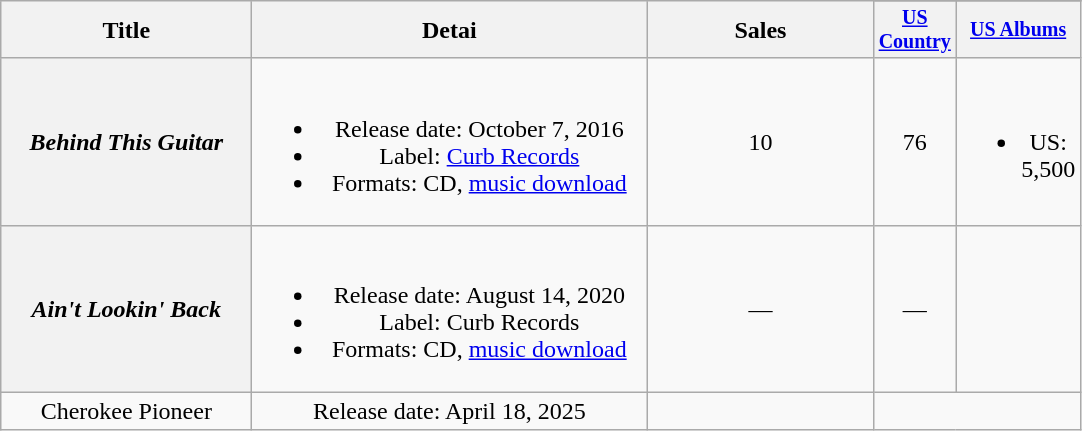<table class="wikitable plainrowheaders" style="text-align:center;">
<tr>
<th rowspan="2" style="width:10em;">Title</th>
<th rowspan="2" style="width:16em;">Detai</th>
<th rowspan="2" style="width:9em;">Sales</th>
</tr>
<tr style="font-size:smaller;">
<th width="45"><a href='#'>US Country</a><br></th>
<th width="45"><a href='#'>US Albums</a><br></th>
</tr>
<tr>
<th scope="row"><em>Behind This Guitar</em></th>
<td><br><ul><li>Release date: October 7, 2016</li><li>Label: <a href='#'>Curb Records</a></li><li>Formats: CD, <a href='#'>music download</a></li></ul></td>
<td>10</td>
<td>76</td>
<td><br><ul><li>US: 5,500</li></ul></td>
</tr>
<tr>
<th scope="row"><em>Ain't Lookin' Back</em></th>
<td><br><ul><li>Release date: August 14, 2020</li><li>Label: Curb Records</li><li>Formats: CD, <a href='#'>music download</a></li></ul></td>
<td>—</td>
<td>—</td>
<td></td>
</tr>
<tr>
<td>Cherokee Pioneer</td>
<td>Release date: April 18, 2025</td>
<td></td>
</tr>
</table>
